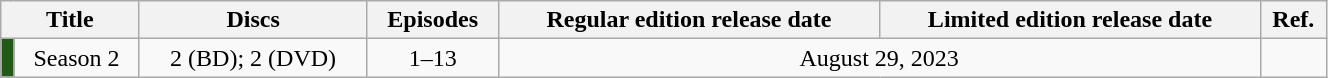<table class="wikitable" style="text-align: center; width: 70%;">
<tr>
<th colspan="2">Title</th>
<th>Discs</th>
<th>Episodes</th>
<th>Regular edition release date</th>
<th>Limited edition release date</th>
<th width="5%">Ref.</th>
</tr>
<tr>
<td rowspan="1" width="1%" style="background: #235917;"></td>
<td>Season 2</td>
<td>2 (BD); 2 (DVD)</td>
<td>1–13</td>
<td colspan="2">August 29, 2023</td>
<td></td>
</tr>
</table>
